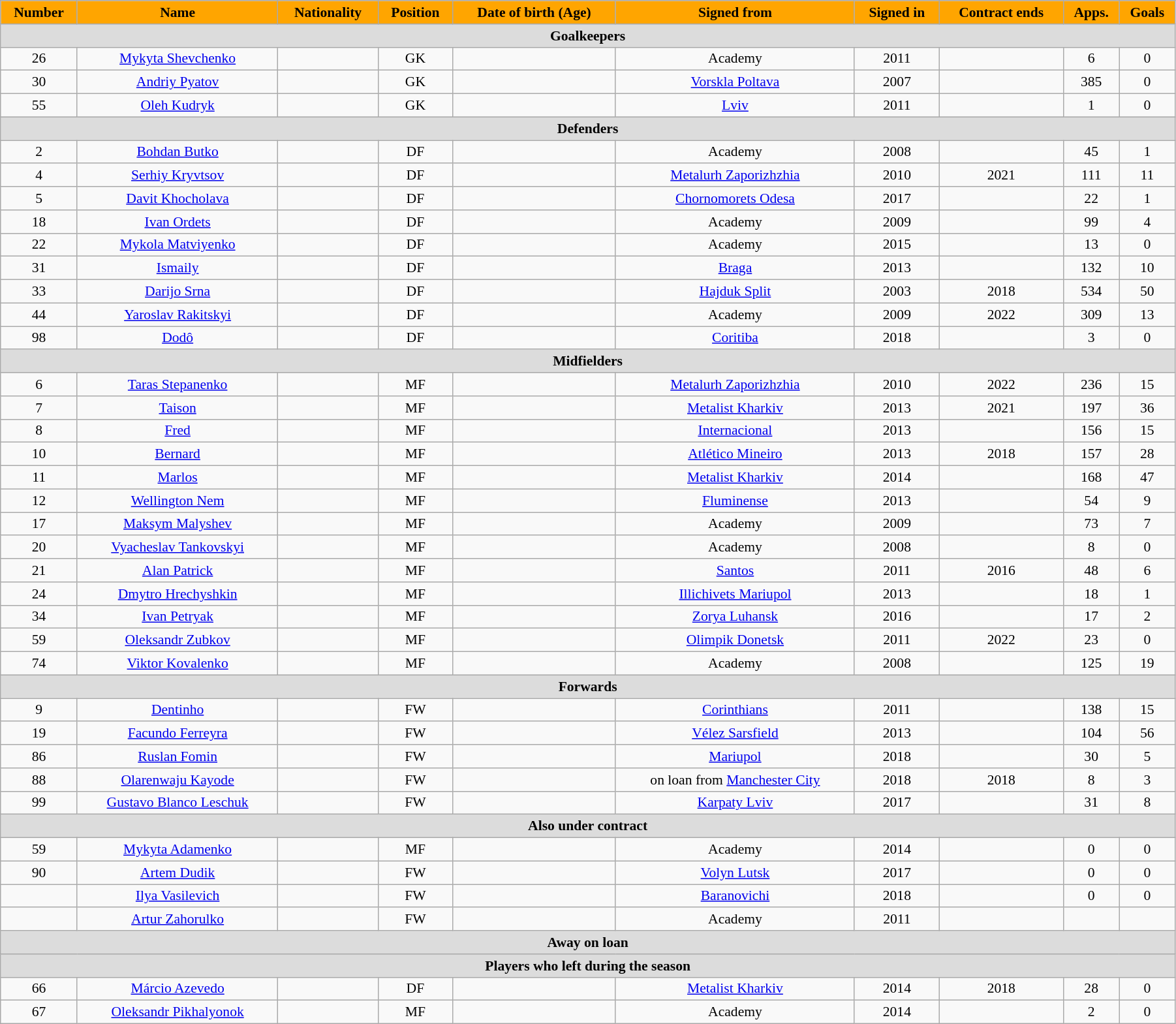<table class="wikitable"  style="text-align:center; font-size:90%; width:95%;">
<tr>
<th style="background:orange; color:#000000; text-align:center;">Number</th>
<th style="background:orange; color:#000000; text-align:center;">Name</th>
<th style="background:orange; color:#000000; text-align:center;">Nationality</th>
<th style="background:orange; color:#000000; text-align:center;">Position</th>
<th style="background:orange; color:#000000; text-align:center;">Date of birth (Age)</th>
<th style="background:orange; color:#000000; text-align:center;">Signed from</th>
<th style="background:orange; color:#000000; text-align:center;">Signed in</th>
<th style="background:orange; color:#000000; text-align:center;">Contract ends</th>
<th style="background:orange; color:#000000; text-align:center;">Apps.</th>
<th style="background:orange; color:#000000; text-align:center;">Goals</th>
</tr>
<tr>
<th colspan="11"  style="background:#dcdcdc; text-align:center;">Goalkeepers</th>
</tr>
<tr>
<td>26</td>
<td><a href='#'>Mykyta Shevchenko</a></td>
<td></td>
<td>GK</td>
<td></td>
<td>Academy</td>
<td>2011</td>
<td></td>
<td>6</td>
<td>0</td>
</tr>
<tr>
<td>30</td>
<td><a href='#'>Andriy Pyatov</a></td>
<td></td>
<td>GK</td>
<td></td>
<td><a href='#'>Vorskla Poltava</a></td>
<td>2007</td>
<td></td>
<td>385</td>
<td>0</td>
</tr>
<tr>
<td>55</td>
<td><a href='#'>Oleh Kudryk</a></td>
<td></td>
<td>GK</td>
<td></td>
<td><a href='#'>Lviv</a></td>
<td>2011</td>
<td></td>
<td>1</td>
<td>0</td>
</tr>
<tr>
<th colspan="11"  style="background:#dcdcdc; text-align:center;">Defenders</th>
</tr>
<tr>
<td>2</td>
<td><a href='#'>Bohdan Butko</a></td>
<td></td>
<td>DF</td>
<td></td>
<td>Academy</td>
<td>2008</td>
<td></td>
<td>45</td>
<td>1</td>
</tr>
<tr>
<td>4</td>
<td><a href='#'>Serhiy Kryvtsov</a></td>
<td></td>
<td>DF</td>
<td></td>
<td><a href='#'>Metalurh Zaporizhzhia</a></td>
<td>2010</td>
<td>2021</td>
<td>111</td>
<td>11</td>
</tr>
<tr>
<td>5</td>
<td><a href='#'>Davit Khocholava</a></td>
<td></td>
<td>DF</td>
<td></td>
<td><a href='#'>Chornomorets Odesa</a></td>
<td>2017</td>
<td></td>
<td>22</td>
<td>1</td>
</tr>
<tr>
<td>18</td>
<td><a href='#'>Ivan Ordets</a></td>
<td></td>
<td>DF</td>
<td></td>
<td>Academy</td>
<td>2009</td>
<td></td>
<td>99</td>
<td>4</td>
</tr>
<tr>
<td>22</td>
<td><a href='#'>Mykola Matviyenko</a></td>
<td></td>
<td>DF</td>
<td></td>
<td>Academy</td>
<td>2015</td>
<td></td>
<td>13</td>
<td>0</td>
</tr>
<tr>
<td>31</td>
<td><a href='#'>Ismaily</a></td>
<td></td>
<td>DF</td>
<td></td>
<td><a href='#'>Braga</a></td>
<td>2013</td>
<td></td>
<td>132</td>
<td>10</td>
</tr>
<tr>
<td>33</td>
<td><a href='#'>Darijo Srna</a> </td>
<td></td>
<td>DF</td>
<td></td>
<td><a href='#'>Hajduk Split</a></td>
<td>2003</td>
<td>2018</td>
<td>534</td>
<td>50</td>
</tr>
<tr>
<td>44</td>
<td><a href='#'>Yaroslav Rakitskyi</a></td>
<td></td>
<td>DF</td>
<td></td>
<td>Academy</td>
<td>2009</td>
<td>2022</td>
<td>309</td>
<td>13</td>
</tr>
<tr>
<td>98</td>
<td><a href='#'>Dodô</a></td>
<td></td>
<td>DF</td>
<td></td>
<td><a href='#'>Coritiba</a></td>
<td>2018</td>
<td></td>
<td>3</td>
<td>0</td>
</tr>
<tr>
<th colspan="11"  style="background:#dcdcdc; text-align:center;">Midfielders</th>
</tr>
<tr>
<td>6</td>
<td><a href='#'>Taras Stepanenko</a></td>
<td></td>
<td>MF</td>
<td></td>
<td><a href='#'>Metalurh Zaporizhzhia</a></td>
<td>2010</td>
<td>2022</td>
<td>236</td>
<td>15</td>
</tr>
<tr>
<td>7</td>
<td><a href='#'>Taison</a></td>
<td></td>
<td>MF</td>
<td></td>
<td><a href='#'>Metalist Kharkiv</a></td>
<td>2013</td>
<td>2021</td>
<td>197</td>
<td>36</td>
</tr>
<tr>
<td>8</td>
<td><a href='#'>Fred</a></td>
<td></td>
<td>MF</td>
<td></td>
<td><a href='#'>Internacional</a></td>
<td>2013</td>
<td></td>
<td>156</td>
<td>15</td>
</tr>
<tr>
<td>10</td>
<td><a href='#'>Bernard</a></td>
<td></td>
<td>MF</td>
<td></td>
<td><a href='#'>Atlético Mineiro</a></td>
<td>2013</td>
<td>2018</td>
<td>157</td>
<td>28</td>
</tr>
<tr>
<td>11</td>
<td><a href='#'>Marlos</a></td>
<td></td>
<td>MF</td>
<td></td>
<td><a href='#'>Metalist Kharkiv</a></td>
<td>2014</td>
<td></td>
<td>168</td>
<td>47</td>
</tr>
<tr>
<td>12</td>
<td><a href='#'>Wellington Nem</a></td>
<td></td>
<td>MF</td>
<td></td>
<td><a href='#'>Fluminense</a></td>
<td>2013</td>
<td></td>
<td>54</td>
<td>9</td>
</tr>
<tr>
<td>17</td>
<td><a href='#'>Maksym Malyshev</a></td>
<td></td>
<td>MF</td>
<td></td>
<td>Academy</td>
<td>2009</td>
<td></td>
<td>73</td>
<td>7</td>
</tr>
<tr>
<td>20</td>
<td><a href='#'>Vyacheslav Tankovskyi</a></td>
<td></td>
<td>MF</td>
<td></td>
<td>Academy</td>
<td>2008</td>
<td></td>
<td>8</td>
<td>0</td>
</tr>
<tr>
<td>21</td>
<td><a href='#'>Alan Patrick</a></td>
<td></td>
<td>MF</td>
<td></td>
<td><a href='#'>Santos</a></td>
<td>2011</td>
<td>2016</td>
<td>48</td>
<td>6</td>
</tr>
<tr>
<td>24</td>
<td><a href='#'>Dmytro Hrechyshkin</a></td>
<td></td>
<td>MF</td>
<td></td>
<td><a href='#'>Illichivets Mariupol</a></td>
<td>2013</td>
<td></td>
<td>18</td>
<td>1</td>
</tr>
<tr>
<td>34</td>
<td><a href='#'>Ivan Petryak</a></td>
<td></td>
<td>MF</td>
<td></td>
<td><a href='#'>Zorya Luhansk</a></td>
<td>2016</td>
<td></td>
<td>17</td>
<td>2</td>
</tr>
<tr>
<td>59</td>
<td><a href='#'>Oleksandr Zubkov</a></td>
<td></td>
<td>MF</td>
<td></td>
<td><a href='#'>Olimpik Donetsk</a></td>
<td>2011</td>
<td>2022</td>
<td>23</td>
<td>0</td>
</tr>
<tr>
<td>74</td>
<td><a href='#'>Viktor Kovalenko</a></td>
<td></td>
<td>MF</td>
<td></td>
<td>Academy</td>
<td>2008</td>
<td></td>
<td>125</td>
<td>19</td>
</tr>
<tr>
<th colspan="11"  style="background:#dcdcdc; text-align:center;">Forwards</th>
</tr>
<tr>
<td>9</td>
<td><a href='#'>Dentinho</a></td>
<td></td>
<td>FW</td>
<td></td>
<td><a href='#'>Corinthians</a></td>
<td>2011</td>
<td></td>
<td>138</td>
<td>15</td>
</tr>
<tr>
<td>19</td>
<td><a href='#'>Facundo Ferreyra</a></td>
<td></td>
<td>FW</td>
<td></td>
<td><a href='#'>Vélez Sarsfield</a></td>
<td>2013</td>
<td></td>
<td>104</td>
<td>56</td>
</tr>
<tr>
<td>86</td>
<td><a href='#'>Ruslan Fomin</a></td>
<td></td>
<td>FW</td>
<td></td>
<td><a href='#'>Mariupol</a></td>
<td>2018</td>
<td></td>
<td>30</td>
<td>5</td>
</tr>
<tr>
<td>88</td>
<td><a href='#'>Olarenwaju Kayode</a></td>
<td></td>
<td>FW</td>
<td></td>
<td>on loan from <a href='#'>Manchester City</a></td>
<td>2018</td>
<td>2018</td>
<td>8</td>
<td>3</td>
</tr>
<tr>
<td>99</td>
<td><a href='#'>Gustavo Blanco Leschuk</a></td>
<td></td>
<td>FW</td>
<td></td>
<td><a href='#'>Karpaty Lviv</a></td>
<td>2017</td>
<td></td>
<td>31</td>
<td>8</td>
</tr>
<tr>
<th colspan="11"  style="background:#dcdcdc; text-align:center;">Also under contract</th>
</tr>
<tr>
<td>59</td>
<td><a href='#'>Mykyta Adamenko</a></td>
<td></td>
<td>MF</td>
<td></td>
<td>Academy</td>
<td>2014</td>
<td></td>
<td>0</td>
<td>0</td>
</tr>
<tr>
<td>90</td>
<td><a href='#'>Artem Dudik</a></td>
<td></td>
<td>FW</td>
<td></td>
<td><a href='#'>Volyn Lutsk</a></td>
<td>2017</td>
<td></td>
<td>0</td>
<td>0</td>
</tr>
<tr>
<td></td>
<td><a href='#'>Ilya Vasilevich</a></td>
<td></td>
<td>FW</td>
<td></td>
<td><a href='#'>Baranovichi</a></td>
<td>2018</td>
<td></td>
<td>0</td>
<td>0</td>
</tr>
<tr>
<td></td>
<td><a href='#'>Artur Zahorulko</a></td>
<td></td>
<td>FW</td>
<td></td>
<td>Academy</td>
<td>2011</td>
<td></td>
<td></td>
<td></td>
</tr>
<tr>
<th colspan="11"  style="background:#dcdcdc; text-align:center;">Away on loan</th>
</tr>
<tr>
<th colspan="11"  style="background:#dcdcdc; text-align:center;">Players who left during the season</th>
</tr>
<tr>
<td>66</td>
<td><a href='#'>Márcio Azevedo</a></td>
<td></td>
<td>DF</td>
<td></td>
<td><a href='#'>Metalist Kharkiv</a></td>
<td>2014</td>
<td>2018</td>
<td>28</td>
<td>0</td>
</tr>
<tr>
<td>67</td>
<td><a href='#'>Oleksandr Pikhalyonok</a></td>
<td></td>
<td>MF</td>
<td></td>
<td>Academy</td>
<td>2014</td>
<td></td>
<td>2</td>
<td>0</td>
</tr>
</table>
